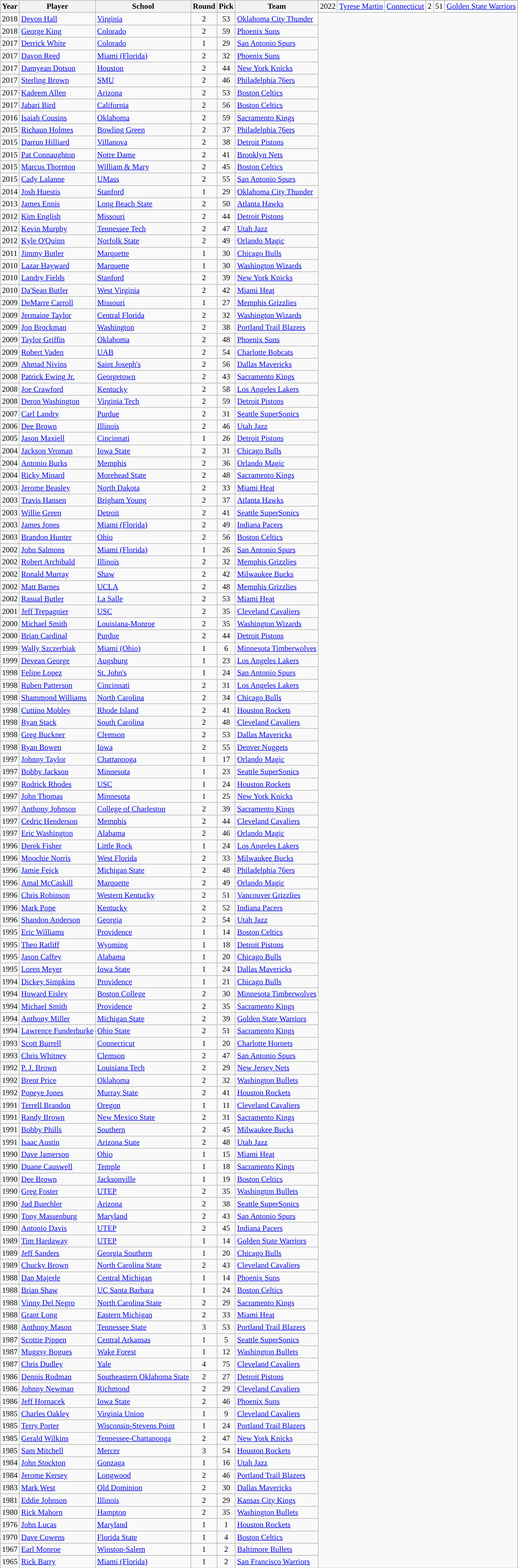<table class="wikitable sortable">
<tr>
<th rowspan="2">Year</th>
<th rowspan="2">Player</th>
<th rowspan="2">School</th>
<th rowspan="2">Round</th>
<th rowspan="2">Pick</th>
<th rowspan="2">Team</th>
</tr>
<tr>
<td>2022</td>
<td><a href='#'>Tyrese Martin</a></td>
<td><a href='#'>Connecticut</a></td>
<td style="text-align:center;">2</td>
<td style="text-align:center;">51</td>
<td><a href='#'>Golden State Warriors</a></td>
</tr>
<tr>
<td>2018</td>
<td><a href='#'>Devon Hall</a></td>
<td><a href='#'>Virginia</a></td>
<td style="text-align:center;">2</td>
<td style="text-align:center;">53</td>
<td><a href='#'>Oklahoma City Thunder</a></td>
</tr>
<tr>
<td>2018</td>
<td><a href='#'>George King</a></td>
<td><a href='#'>Colorado</a></td>
<td style="text-align:center;">2</td>
<td style="text-align:center;">59</td>
<td><a href='#'>Phoenix Suns</a></td>
</tr>
<tr>
<td>2017</td>
<td><a href='#'>Derrick White</a></td>
<td><a href='#'>Colorado</a></td>
<td style="text-align:center;">1</td>
<td style="text-align:center;">29</td>
<td><a href='#'>San Antonio Spurs</a></td>
</tr>
<tr>
<td>2017</td>
<td><a href='#'>Davon Reed</a></td>
<td><a href='#'>Miami (Florida)</a></td>
<td style="text-align:center;">2</td>
<td style="text-align:center;">32</td>
<td><a href='#'>Phoenix Suns</a></td>
</tr>
<tr>
<td>2017</td>
<td><a href='#'>Damyean Dotson</a></td>
<td><a href='#'>Houston</a></td>
<td style="text-align:center;">2</td>
<td style="text-align:center;">44</td>
<td><a href='#'>New York Knicks</a></td>
</tr>
<tr>
<td>2017</td>
<td><a href='#'>Sterling Brown</a></td>
<td><a href='#'>SMU</a></td>
<td style="text-align:center;">2</td>
<td style="text-align:center;">46</td>
<td><a href='#'>Philadelphia 76ers</a></td>
</tr>
<tr>
<td>2017</td>
<td><a href='#'>Kadeem Allen</a></td>
<td><a href='#'>Arizona</a></td>
<td style="text-align:center;">2</td>
<td style="text-align:center;">53</td>
<td><a href='#'>Boston Celtics</a></td>
</tr>
<tr>
<td>2017</td>
<td><a href='#'>Jabari Bird</a></td>
<td><a href='#'>California</a></td>
<td style="text-align:center;">2</td>
<td style="text-align:center;">56</td>
<td><a href='#'>Boston Celtics</a></td>
</tr>
<tr>
<td>2016</td>
<td><a href='#'>Isaiah Cousins</a></td>
<td><a href='#'>Oklahoma</a></td>
<td style="text-align:center;">2</td>
<td style="text-align:center;">59</td>
<td><a href='#'>Sacramento Kings</a></td>
</tr>
<tr>
<td>2015</td>
<td><a href='#'>Richaun Holmes</a></td>
<td><a href='#'>Bowling Green</a></td>
<td style="text-align:center;">2</td>
<td style="text-align:center;">37</td>
<td><a href='#'>Philadelphia 76ers</a></td>
</tr>
<tr>
<td>2015</td>
<td><a href='#'>Darrun Hilliard</a></td>
<td><a href='#'>Villanova</a></td>
<td style="text-align:center;">2</td>
<td style="text-align:center;">38</td>
<td><a href='#'>Detroit Pistons</a></td>
</tr>
<tr>
<td>2015</td>
<td><a href='#'>Pat Connaughton</a></td>
<td><a href='#'>Notre Dame</a></td>
<td style="text-align:center;">2</td>
<td style="text-align:center;">41</td>
<td><a href='#'>Brooklyn Nets</a></td>
</tr>
<tr>
<td>2015</td>
<td><a href='#'>Marcus Thornton</a></td>
<td><a href='#'>William & Mary</a></td>
<td style="text-align:center;">2</td>
<td style="text-align:center;">45</td>
<td><a href='#'>Boston Celtics</a></td>
</tr>
<tr>
<td>2015</td>
<td><a href='#'>Cady Lalanne</a></td>
<td><a href='#'>UMass</a></td>
<td style="text-align:center;">2</td>
<td style="text-align:center;">55</td>
<td><a href='#'>San Antonio Spurs</a></td>
</tr>
<tr>
<td>2014</td>
<td><a href='#'>Josh Huestis</a></td>
<td><a href='#'>Stanford</a></td>
<td style="text-align:center;">1</td>
<td style="text-align:center;">29</td>
<td><a href='#'>Oklahoma City Thunder</a></td>
</tr>
<tr>
<td>2013</td>
<td><a href='#'>James Ennis</a></td>
<td><a href='#'>Long Beach State</a></td>
<td style="text-align:center;">2</td>
<td style="text-align:center;">50</td>
<td><a href='#'>Atlanta Hawks</a></td>
</tr>
<tr>
<td>2012</td>
<td><a href='#'>Kim English</a></td>
<td><a href='#'>Missouri</a></td>
<td style="text-align:center;">2</td>
<td style="text-align:center;">44</td>
<td><a href='#'>Detroit Pistons</a></td>
</tr>
<tr>
<td>2012</td>
<td><a href='#'>Kevin Murphy</a></td>
<td><a href='#'>Tennessee Tech</a></td>
<td style="text-align:center;">2</td>
<td style="text-align:center;">47</td>
<td><a href='#'>Utah Jazz</a></td>
</tr>
<tr>
<td>2012</td>
<td><a href='#'>Kyle O'Quinn</a></td>
<td><a href='#'>Norfolk State</a></td>
<td style="text-align:center;">2</td>
<td style="text-align:center;">49</td>
<td><a href='#'>Orlando Magic</a></td>
</tr>
<tr>
<td>2011</td>
<td><a href='#'>Jimmy Butler</a></td>
<td><a href='#'>Marquette</a></td>
<td style="text-align:center;">1</td>
<td style="text-align:center;">30</td>
<td><a href='#'>Chicago Bulls</a></td>
</tr>
<tr>
<td>2010</td>
<td><a href='#'>Lazar Hayward</a></td>
<td><a href='#'>Marquette</a></td>
<td style="text-align:center;">1</td>
<td style="text-align:center;">30</td>
<td><a href='#'>Washington Wizards</a></td>
</tr>
<tr>
<td>2010</td>
<td><a href='#'>Landry Fields</a></td>
<td><a href='#'>Stanford</a></td>
<td style="text-align:center;">2</td>
<td style="text-align:center;">39</td>
<td><a href='#'>New York Knicks</a></td>
</tr>
<tr>
<td>2010</td>
<td><a href='#'>Da'Sean Butler</a></td>
<td><a href='#'>West Virginia</a></td>
<td style="text-align:center;">2</td>
<td style="text-align:center;">42</td>
<td><a href='#'>Miami Heat</a></td>
</tr>
<tr>
<td>2009</td>
<td><a href='#'>DeMarre Carroll</a></td>
<td><a href='#'>Missouri</a></td>
<td style="text-align:center;">1</td>
<td style="text-align:center;">27</td>
<td><a href='#'>Memphis Grizzlies</a></td>
</tr>
<tr>
<td>2009</td>
<td><a href='#'>Jermaine Taylor</a></td>
<td><a href='#'>Central Florida</a></td>
<td style="text-align:center;">2</td>
<td style="text-align:center;">32</td>
<td><a href='#'>Washington Wizards</a></td>
</tr>
<tr>
<td>2009</td>
<td><a href='#'>Jon Brockman</a></td>
<td><a href='#'>Washington</a></td>
<td style="text-align:center;">2</td>
<td style="text-align:center;">38</td>
<td><a href='#'>Portland Trail Blazers</a></td>
</tr>
<tr>
<td>2009</td>
<td><a href='#'>Taylor Griffin</a></td>
<td><a href='#'>Oklahoma</a></td>
<td style="text-align:center;">2</td>
<td style="text-align:center;">48</td>
<td><a href='#'>Phoenix Suns</a></td>
</tr>
<tr>
<td>2009</td>
<td><a href='#'>Robert Vaden</a></td>
<td><a href='#'>UAB</a></td>
<td style="text-align:center;">2</td>
<td style="text-align:center;">54</td>
<td><a href='#'>Charlotte Bobcats</a></td>
</tr>
<tr>
<td>2009</td>
<td><a href='#'>Ahmad Nivins</a></td>
<td><a href='#'>Saint Joseph's</a></td>
<td style="text-align:center;">2</td>
<td style="text-align:center;">56</td>
<td><a href='#'>Dallas Mavericks</a></td>
</tr>
<tr>
<td>2008</td>
<td><a href='#'>Patrick Ewing Jr.</a></td>
<td><a href='#'>Georgetown</a></td>
<td style="text-align:center;">2</td>
<td style="text-align:center;">43</td>
<td><a href='#'>Sacramento Kings</a></td>
</tr>
<tr>
<td>2008</td>
<td><a href='#'>Joe Crawford</a></td>
<td><a href='#'>Kentucky</a></td>
<td style="text-align:center;">2</td>
<td style="text-align:center;">58</td>
<td><a href='#'>Los Angeles Lakers</a></td>
</tr>
<tr>
<td>2008</td>
<td><a href='#'>Deron Washington</a></td>
<td><a href='#'>Virginia Tech</a></td>
<td style="text-align:center;">2</td>
<td style="text-align:center;">59</td>
<td><a href='#'>Detroit Pistons</a></td>
</tr>
<tr>
<td>2007</td>
<td><a href='#'>Carl Landry</a></td>
<td><a href='#'>Purdue</a></td>
<td style="text-align:center;">2</td>
<td style="text-align:center;">31</td>
<td><a href='#'>Seattle SuperSonics</a></td>
</tr>
<tr>
<td>2006</td>
<td><a href='#'>Dee Brown</a></td>
<td><a href='#'>Illinois</a></td>
<td style="text-align:center;">2</td>
<td style="text-align:center;">46</td>
<td><a href='#'>Utah Jazz</a></td>
</tr>
<tr>
<td>2005</td>
<td><a href='#'>Jason Maxiell</a></td>
<td><a href='#'>Cincinnati</a></td>
<td style="text-align:center;">1</td>
<td style="text-align:center;">26</td>
<td><a href='#'>Detroit Pistons</a></td>
</tr>
<tr>
<td>2004</td>
<td><a href='#'>Jackson Vroman</a></td>
<td><a href='#'>Iowa State</a></td>
<td style="text-align:center;">2</td>
<td style="text-align:center;">31</td>
<td><a href='#'>Chicago Bulls</a></td>
</tr>
<tr>
<td>2004</td>
<td><a href='#'>Antonio Burks</a></td>
<td><a href='#'>Memphis</a></td>
<td style="text-align:center;">2</td>
<td style="text-align:center;">36</td>
<td><a href='#'>Orlando Magic</a></td>
</tr>
<tr>
<td>2004</td>
<td><a href='#'>Ricky Minard</a></td>
<td><a href='#'>Morehead State</a></td>
<td style="text-align:center;">2</td>
<td style="text-align:center;">48</td>
<td><a href='#'>Sacramento Kings</a></td>
</tr>
<tr>
<td>2003</td>
<td><a href='#'>Jerome Beasley</a></td>
<td><a href='#'>North Dakota</a></td>
<td style="text-align:center;">2</td>
<td style="text-align:center;">33</td>
<td><a href='#'>Miami Heat</a></td>
</tr>
<tr>
<td>2003</td>
<td><a href='#'>Travis Hansen</a></td>
<td><a href='#'>Brigham Young</a></td>
<td style="text-align:center;">2</td>
<td style="text-align:center;">37</td>
<td><a href='#'>Atlanta Hawks</a></td>
</tr>
<tr>
<td>2003</td>
<td><a href='#'>Willie Green</a></td>
<td><a href='#'>Detroit</a></td>
<td style="text-align:center;">2</td>
<td style="text-align:center;">41</td>
<td><a href='#'>Seattle SuperSonics</a></td>
</tr>
<tr>
<td>2003</td>
<td><a href='#'>James Jones</a></td>
<td><a href='#'>Miami (Florida)</a></td>
<td style="text-align:center;">2</td>
<td style="text-align:center;">49</td>
<td><a href='#'>Indiana Pacers</a></td>
</tr>
<tr>
<td>2003</td>
<td><a href='#'>Brandon Hunter</a></td>
<td><a href='#'>Ohio</a></td>
<td style="text-align:center;">2</td>
<td style="text-align:center;">56</td>
<td><a href='#'>Boston Celtics</a></td>
</tr>
<tr>
<td>2002</td>
<td><a href='#'>John Salmons</a></td>
<td><a href='#'>Miami (Florida)</a></td>
<td style="text-align:center;">1</td>
<td style="text-align:center;">26</td>
<td><a href='#'>San Antonio Spurs</a></td>
</tr>
<tr>
<td>2002</td>
<td><a href='#'>Robert Archibald</a></td>
<td><a href='#'>Illinois</a></td>
<td style="text-align:center;">2</td>
<td style="text-align:center;">32</td>
<td><a href='#'>Memphis Grizzlies</a></td>
</tr>
<tr>
<td>2002</td>
<td><a href='#'>Ronald Murray</a></td>
<td><a href='#'>Shaw</a></td>
<td style="text-align:center;">2</td>
<td style="text-align:center;">42</td>
<td><a href='#'>Milwaukee Bucks</a></td>
</tr>
<tr>
<td>2002</td>
<td><a href='#'>Matt Barnes</a></td>
<td><a href='#'>UCLA</a></td>
<td style="text-align:center;">2</td>
<td style="text-align:center;">48</td>
<td><a href='#'>Memphis Grizzlies</a></td>
</tr>
<tr>
<td>2002</td>
<td><a href='#'>Rasual Butler</a></td>
<td><a href='#'>La Salle</a></td>
<td style="text-align:center;">2</td>
<td style="text-align:center;">53</td>
<td><a href='#'>Miami Heat</a></td>
</tr>
<tr>
<td>2001</td>
<td><a href='#'>Jeff Trepagnier</a></td>
<td><a href='#'>USC</a></td>
<td style="text-align:center;">2</td>
<td style="text-align:center;">35</td>
<td><a href='#'>Cleveland Cavaliers</a></td>
</tr>
<tr>
<td>2000</td>
<td><a href='#'>Michael Smith</a></td>
<td><a href='#'>Louisiana-Monroe</a></td>
<td style="text-align:center;">2</td>
<td style="text-align:center;">35</td>
<td><a href='#'>Washington Wizards</a></td>
</tr>
<tr>
<td>2000</td>
<td><a href='#'>Brian Cardinal</a></td>
<td><a href='#'>Purdue</a></td>
<td style="text-align:center;">2</td>
<td style="text-align:center;">44</td>
<td><a href='#'>Detroit Pistons</a></td>
</tr>
<tr>
<td>1999</td>
<td><a href='#'>Wally Szczerbiak</a></td>
<td><a href='#'>Miami (Ohio)</a></td>
<td style="text-align:center;">1</td>
<td style="text-align:center;">6</td>
<td><a href='#'>Minnesota Timberwolves</a></td>
</tr>
<tr>
<td>1999</td>
<td><a href='#'>Devean George</a></td>
<td><a href='#'>Augsburg</a></td>
<td style="text-align:center;">1</td>
<td style="text-align:center;">23</td>
<td><a href='#'>Los Angeles Lakers</a></td>
</tr>
<tr>
<td>1998</td>
<td><a href='#'>Felipe Lopez</a></td>
<td><a href='#'>St. John's</a></td>
<td style="text-align:center;">1</td>
<td style="text-align:center;">24</td>
<td><a href='#'>San Antonio Spurs</a></td>
</tr>
<tr>
<td>1998</td>
<td><a href='#'>Ruben Patterson</a></td>
<td><a href='#'>Cincinnati</a></td>
<td style="text-align:center;">2</td>
<td style="text-align:center;">31</td>
<td><a href='#'>Los Angeles Lakers</a></td>
</tr>
<tr>
<td>1998</td>
<td><a href='#'>Shammond Williams</a></td>
<td><a href='#'>North Carolina</a></td>
<td style="text-align:center;">2</td>
<td style="text-align:center;">34</td>
<td><a href='#'>Chicago Bulls</a></td>
</tr>
<tr>
<td>1998</td>
<td><a href='#'>Cuttino Mobley</a></td>
<td><a href='#'>Rhode Island</a></td>
<td style="text-align:center;">2</td>
<td style="text-align:center;">41</td>
<td><a href='#'>Houston Rockets</a></td>
</tr>
<tr>
<td>1998</td>
<td><a href='#'>Ryan Stack</a></td>
<td><a href='#'>South Carolina</a></td>
<td style="text-align:center;">2</td>
<td style="text-align:center;">48</td>
<td><a href='#'>Cleveland Cavaliers</a></td>
</tr>
<tr>
<td>1998</td>
<td><a href='#'>Greg Buckner</a></td>
<td><a href='#'>Clemson</a></td>
<td style="text-align:center;">2</td>
<td style="text-align:center;">53</td>
<td><a href='#'>Dallas Mavericks</a></td>
</tr>
<tr>
<td>1998</td>
<td><a href='#'>Ryan Bowen</a></td>
<td><a href='#'>Iowa</a></td>
<td style="text-align:center;">2</td>
<td style="text-align:center;">55</td>
<td><a href='#'>Denver Nuggets</a></td>
</tr>
<tr>
<td>1997</td>
<td><a href='#'>Johnny Taylor</a></td>
<td><a href='#'>Chattanooga</a></td>
<td style="text-align:center;">1</td>
<td style="text-align:center;">17</td>
<td><a href='#'>Orlando Magic</a></td>
</tr>
<tr>
<td>1997</td>
<td><a href='#'>Bobby Jackson</a></td>
<td><a href='#'>Minnesota</a></td>
<td style="text-align:center;">1</td>
<td style="text-align:center;">23</td>
<td><a href='#'>Seattle SuperSonics</a></td>
</tr>
<tr>
<td>1997</td>
<td><a href='#'>Rodrick Rhodes</a></td>
<td><a href='#'>USC</a></td>
<td style="text-align:center;">1</td>
<td style="text-align:center;">24</td>
<td><a href='#'>Houston Rockets</a></td>
</tr>
<tr>
<td>1997</td>
<td><a href='#'>John Thomas</a></td>
<td><a href='#'>Minnesota</a></td>
<td style="text-align:center;">1</td>
<td style="text-align:center;">25</td>
<td><a href='#'>New York Knicks</a></td>
</tr>
<tr>
<td>1997</td>
<td><a href='#'>Anthony Johnson</a></td>
<td><a href='#'>College of Charleston</a></td>
<td style="text-align:center;">2</td>
<td style="text-align:center;">39</td>
<td><a href='#'>Sacramento Kings</a></td>
</tr>
<tr>
<td>1997</td>
<td><a href='#'>Cedric Henderson</a></td>
<td><a href='#'>Memphis</a></td>
<td style="text-align:center;">2</td>
<td style="text-align:center;">44</td>
<td><a href='#'>Cleveland Cavaliers</a></td>
</tr>
<tr>
<td>1997</td>
<td><a href='#'>Eric Washington</a></td>
<td><a href='#'>Alabama</a></td>
<td style="text-align:center;">2</td>
<td style="text-align:center;">46</td>
<td><a href='#'>Orlando Magic</a></td>
</tr>
<tr>
<td>1996</td>
<td><a href='#'>Derek Fisher</a></td>
<td><a href='#'>Little Rock</a></td>
<td style="text-align:center;">1</td>
<td style="text-align:center;">24</td>
<td><a href='#'>Los Angeles Lakers</a></td>
</tr>
<tr>
<td>1996</td>
<td><a href='#'>Moochie Norris</a></td>
<td><a href='#'>West Florida</a></td>
<td style="text-align:center;">2</td>
<td style="text-align:center;">33</td>
<td><a href='#'>Milwaukee Bucks</a></td>
</tr>
<tr>
<td>1996</td>
<td><a href='#'>Jamie Feick</a></td>
<td><a href='#'>Michigan State</a></td>
<td style="text-align:center;">2</td>
<td style="text-align:center;">48</td>
<td><a href='#'>Philadelphia 76ers</a></td>
</tr>
<tr>
<td>1996</td>
<td><a href='#'>Amal McCaskill</a></td>
<td><a href='#'>Marquette</a></td>
<td style="text-align:center;">2</td>
<td style="text-align:center;">49</td>
<td><a href='#'>Orlando Magic</a></td>
</tr>
<tr>
<td>1996</td>
<td><a href='#'>Chris Robinson</a></td>
<td><a href='#'>Western Kentucky</a></td>
<td style="text-align:center;">2</td>
<td style="text-align:center;">51</td>
<td><a href='#'>Vancouver Grizzlies</a></td>
</tr>
<tr>
<td>1996</td>
<td><a href='#'>Mark Pope</a></td>
<td><a href='#'>Kentucky</a></td>
<td style="text-align:center;">2</td>
<td style="text-align:center;">52</td>
<td><a href='#'>Indiana Pacers</a></td>
</tr>
<tr>
<td>1996</td>
<td><a href='#'>Shandon Anderson</a></td>
<td><a href='#'>Georgia</a></td>
<td style="text-align:center;">2</td>
<td style="text-align:center;">54</td>
<td><a href='#'>Utah Jazz</a></td>
</tr>
<tr>
<td>1995</td>
<td><a href='#'>Eric Williams</a></td>
<td><a href='#'>Providence</a></td>
<td style="text-align:center;">1</td>
<td style="text-align:center;">14</td>
<td><a href='#'>Boston Celtics</a></td>
</tr>
<tr>
<td>1995</td>
<td><a href='#'>Theo Ratliff</a></td>
<td><a href='#'>Wyoming</a></td>
<td style="text-align:center;">1</td>
<td style="text-align:center;">18</td>
<td><a href='#'>Detroit Pistons</a></td>
</tr>
<tr>
<td>1995</td>
<td><a href='#'>Jason Caffey</a></td>
<td><a href='#'>Alabama</a></td>
<td style="text-align:center;">1</td>
<td style="text-align:center;">20</td>
<td><a href='#'>Chicago Bulls</a></td>
</tr>
<tr>
<td>1995</td>
<td><a href='#'>Loren Meyer</a></td>
<td><a href='#'>Iowa State</a></td>
<td style="text-align:center;">1</td>
<td style="text-align:center;">24</td>
<td><a href='#'>Dallas Mavericks</a></td>
</tr>
<tr>
<td>1994</td>
<td><a href='#'>Dickey Simpkins</a></td>
<td><a href='#'>Providence</a></td>
<td style="text-align:center;">1</td>
<td style="text-align:center;">21</td>
<td><a href='#'>Chicago Bulls</a></td>
</tr>
<tr>
<td>1994</td>
<td><a href='#'>Howard Eisley</a></td>
<td><a href='#'>Boston College</a></td>
<td style="text-align:center;">2</td>
<td style="text-align:center;">30</td>
<td><a href='#'>Minnesota Timberwolves</a></td>
</tr>
<tr>
<td>1994</td>
<td><a href='#'>Michael Smith</a></td>
<td><a href='#'>Providence</a></td>
<td style="text-align:center;">2</td>
<td style="text-align:center;">35</td>
<td><a href='#'>Sacramento Kings</a></td>
</tr>
<tr>
<td>1994</td>
<td><a href='#'>Anthony Miller</a></td>
<td><a href='#'>Michigan State</a></td>
<td style="text-align:center;">2</td>
<td style="text-align:center;">39</td>
<td><a href='#'>Golden State Warriors</a></td>
</tr>
<tr>
<td>1994</td>
<td><a href='#'>Lawrence Funderburke</a></td>
<td><a href='#'>Ohio State</a></td>
<td style="text-align:center;">2</td>
<td style="text-align:center;">51</td>
<td><a href='#'>Sacramento Kings</a></td>
</tr>
<tr>
<td>1993</td>
<td><a href='#'>Scott Burrell</a></td>
<td><a href='#'>Connecticut</a></td>
<td style="text-align:center;">1</td>
<td style="text-align:center;">20</td>
<td><a href='#'>Charlotte Hornets</a></td>
</tr>
<tr>
<td>1993</td>
<td><a href='#'>Chris Whitney</a></td>
<td><a href='#'>Clemson</a></td>
<td style="text-align:center;">2</td>
<td style="text-align:center;">47</td>
<td><a href='#'>San Antonio Spurs</a></td>
</tr>
<tr>
<td>1992</td>
<td><a href='#'>P. J. Brown</a></td>
<td><a href='#'>Louisiana Tech</a></td>
<td style="text-align:center;">2</td>
<td style="text-align:center;">29</td>
<td><a href='#'>New Jersey Nets</a></td>
</tr>
<tr>
<td>1992</td>
<td><a href='#'>Brent Price</a></td>
<td><a href='#'>Oklahoma</a></td>
<td style="text-align:center;">2</td>
<td style="text-align:center;">32</td>
<td><a href='#'>Washington Bullets</a></td>
</tr>
<tr>
<td>1992</td>
<td><a href='#'>Popeye Jones</a></td>
<td><a href='#'>Murray State</a></td>
<td style="text-align:center;">2</td>
<td style="text-align:center;">41</td>
<td><a href='#'>Houston Rockets</a></td>
</tr>
<tr>
<td>1991</td>
<td><a href='#'>Terrell Brandon</a></td>
<td><a href='#'>Oregon</a></td>
<td style="text-align:center;">1</td>
<td style="text-align:center;">11</td>
<td><a href='#'>Cleveland Cavaliers</a></td>
</tr>
<tr>
<td>1991</td>
<td><a href='#'>Randy Brown</a></td>
<td><a href='#'>New Mexico State</a></td>
<td style="text-align:center;">2</td>
<td style="text-align:center;">31</td>
<td><a href='#'>Sacramento Kings</a></td>
</tr>
<tr>
<td>1991</td>
<td><a href='#'>Bobby Phills</a></td>
<td><a href='#'>Southern</a></td>
<td style="text-align:center;">2</td>
<td style="text-align:center;">45</td>
<td><a href='#'>Milwaukee Bucks</a></td>
</tr>
<tr>
<td>1991</td>
<td><a href='#'>Isaac Austin</a></td>
<td><a href='#'>Arizona State</a></td>
<td style="text-align:center;">2</td>
<td style="text-align:center;">48</td>
<td><a href='#'>Utah Jazz</a></td>
</tr>
<tr>
<td>1990</td>
<td><a href='#'>Dave Jamerson</a></td>
<td><a href='#'>Ohio</a></td>
<td style="text-align:center;">1</td>
<td style="text-align:center;">15</td>
<td><a href='#'>Miami Heat</a></td>
</tr>
<tr>
<td>1990</td>
<td><a href='#'>Duane Causwell</a></td>
<td><a href='#'>Temple</a></td>
<td style="text-align:center;">1</td>
<td style="text-align:center;">18</td>
<td><a href='#'>Sacramento Kings</a></td>
</tr>
<tr>
<td>1990</td>
<td><a href='#'>Dee Brown</a></td>
<td><a href='#'>Jacksonville</a></td>
<td style="text-align:center;">1</td>
<td style="text-align:center;">19</td>
<td><a href='#'>Boston Celtics</a></td>
</tr>
<tr>
<td>1990</td>
<td><a href='#'>Greg Foster</a></td>
<td><a href='#'>UTEP</a></td>
<td style="text-align:center;">2</td>
<td style="text-align:center;">35</td>
<td><a href='#'>Washington Bullets</a></td>
</tr>
<tr>
<td>1990</td>
<td><a href='#'>Jud Buechler</a></td>
<td><a href='#'>Arizona</a></td>
<td style="text-align:center;">2</td>
<td style="text-align:center;">38</td>
<td><a href='#'>Seattle SuperSonics</a></td>
</tr>
<tr>
<td>1990</td>
<td><a href='#'>Tony Massenburg</a></td>
<td><a href='#'>Maryland</a></td>
<td style="text-align:center;">2</td>
<td style="text-align:center;">43</td>
<td><a href='#'>San Antonio Spurs</a></td>
</tr>
<tr>
<td>1990</td>
<td><a href='#'>Antonio Davis</a></td>
<td><a href='#'>UTEP</a></td>
<td style="text-align:center;">2</td>
<td style="text-align:center;">45</td>
<td><a href='#'>Indiana Pacers</a></td>
</tr>
<tr>
<td>1989</td>
<td><a href='#'>Tim Hardaway</a></td>
<td><a href='#'>UTEP</a></td>
<td style="text-align:center;">1</td>
<td style="text-align:center;">14</td>
<td><a href='#'>Golden State Warriors</a></td>
</tr>
<tr>
<td>1989</td>
<td><a href='#'>Jeff Sanders</a></td>
<td><a href='#'>Georgia Southern</a></td>
<td style="text-align:center;">1</td>
<td style="text-align:center;">20</td>
<td><a href='#'>Chicago Bulls</a></td>
</tr>
<tr>
<td>1989</td>
<td><a href='#'>Chucky Brown</a></td>
<td><a href='#'>North Carolina State</a></td>
<td style="text-align:center;">2</td>
<td style="text-align:center;">43</td>
<td><a href='#'>Cleveland Cavaliers</a></td>
</tr>
<tr>
<td>1988</td>
<td><a href='#'>Dan Majerle</a></td>
<td><a href='#'>Central Michigan</a></td>
<td style="text-align:center;">1</td>
<td style="text-align:center;">14</td>
<td><a href='#'>Phoenix Suns</a></td>
</tr>
<tr>
<td>1988</td>
<td><a href='#'>Brian Shaw</a></td>
<td><a href='#'>UC Santa Barbara</a></td>
<td style="text-align:center;">1</td>
<td style="text-align:center;">24</td>
<td><a href='#'>Boston Celtics</a></td>
</tr>
<tr>
<td>1988</td>
<td><a href='#'>Vinny Del Negro</a></td>
<td><a href='#'>North Carolina State</a></td>
<td style="text-align:center;">2</td>
<td style="text-align:center;">29</td>
<td><a href='#'>Sacramento Kings</a></td>
</tr>
<tr>
<td>1988</td>
<td><a href='#'>Grant Long</a></td>
<td><a href='#'>Eastern Michigan</a></td>
<td style="text-align:center;">2</td>
<td style="text-align:center;">33</td>
<td><a href='#'>Miami Heat</a></td>
</tr>
<tr>
<td>1988</td>
<td><a href='#'>Anthony Mason</a></td>
<td><a href='#'>Tennessee State</a></td>
<td style="text-align:center;">3</td>
<td style="text-align:center;">53</td>
<td><a href='#'>Portland Trail Blazers</a></td>
</tr>
<tr>
<td>1987</td>
<td><a href='#'>Scottie Pippen</a></td>
<td><a href='#'>Central Arkansas</a></td>
<td style="text-align:center;">1</td>
<td style="text-align:center;">5</td>
<td><a href='#'>Seattle SuperSonics</a></td>
</tr>
<tr>
<td>1987</td>
<td><a href='#'>Muggsy Bogues</a></td>
<td><a href='#'>Wake Forest</a></td>
<td style="text-align:center;">1</td>
<td style="text-align:center;">12</td>
<td><a href='#'>Washington Bullets</a></td>
</tr>
<tr>
<td>1987</td>
<td><a href='#'>Chris Dudley</a></td>
<td><a href='#'>Yale</a></td>
<td style="text-align:center;">4</td>
<td style="text-align:center;">75</td>
<td><a href='#'>Cleveland Cavaliers</a></td>
</tr>
<tr>
<td>1986</td>
<td><a href='#'>Dennis Rodman</a></td>
<td><a href='#'>Southeastern Oklahoma State</a></td>
<td style="text-align:center;">2</td>
<td style="text-align:center;">27</td>
<td><a href='#'>Detroit Pistons</a></td>
</tr>
<tr>
<td>1986</td>
<td><a href='#'>Johnny Newman</a></td>
<td><a href='#'>Richmond</a></td>
<td style="text-align:center;">2</td>
<td style="text-align:center;">29</td>
<td><a href='#'>Cleveland Cavaliers</a></td>
</tr>
<tr>
<td>1986</td>
<td><a href='#'>Jeff Hornacek</a></td>
<td><a href='#'>Iowa State</a></td>
<td style="text-align:center;">2</td>
<td style="text-align:center;">46</td>
<td><a href='#'>Phoenix Suns</a></td>
</tr>
<tr>
<td>1985</td>
<td><a href='#'>Charles Oakley</a></td>
<td><a href='#'>Virginia Union</a></td>
<td style="text-align:center;">1</td>
<td style="text-align:center;">9</td>
<td><a href='#'>Cleveland Cavaliers</a></td>
</tr>
<tr>
<td>1985</td>
<td><a href='#'>Terry Porter</a></td>
<td><a href='#'>Wisconsin-Stevens Point</a></td>
<td style="text-align:center;">1</td>
<td style="text-align:center;">24</td>
<td><a href='#'>Portland Trail Blazers</a></td>
</tr>
<tr>
<td>1985</td>
<td><a href='#'>Gerald Wilkins</a></td>
<td><a href='#'>Tennessee-Chattanooga</a></td>
<td style="text-align:center;">2</td>
<td style="text-align:center;">47</td>
<td><a href='#'>New York Knicks</a></td>
</tr>
<tr>
<td>1985</td>
<td><a href='#'>Sam Mitchell</a></td>
<td><a href='#'>Mercer</a></td>
<td style="text-align:center;">3</td>
<td style="text-align:center;">54</td>
<td><a href='#'>Houston Rockets</a></td>
</tr>
<tr>
<td>1984</td>
<td><a href='#'>John Stockton</a></td>
<td><a href='#'>Gonzaga</a></td>
<td style="text-align:center;">1</td>
<td style="text-align:center;">16</td>
<td><a href='#'>Utah Jazz</a></td>
</tr>
<tr>
<td>1984</td>
<td><a href='#'>Jerome Kersey</a></td>
<td><a href='#'>Longwood</a></td>
<td style="text-align:center;">2</td>
<td style="text-align:center;">46</td>
<td><a href='#'>Portland Trail Blazers</a></td>
</tr>
<tr>
<td>1983</td>
<td><a href='#'>Mark West</a></td>
<td><a href='#'>Old Dominion</a></td>
<td style="text-align:center;">2</td>
<td style="text-align:center;">30</td>
<td><a href='#'>Dallas Mavericks</a></td>
</tr>
<tr>
<td>1981</td>
<td><a href='#'>Eddie Johnson</a></td>
<td><a href='#'>Illinois</a></td>
<td style="text-align:center;">2</td>
<td style="text-align:center;">29</td>
<td><a href='#'>Kansas City Kings</a></td>
</tr>
<tr>
<td>1980</td>
<td><a href='#'>Rick Mahorn</a></td>
<td><a href='#'>Hampton</a></td>
<td style="text-align:center;">2</td>
<td style="text-align:center;">35</td>
<td><a href='#'>Washington Bullets</a></td>
</tr>
<tr>
<td>1976</td>
<td><a href='#'>John Lucas</a></td>
<td><a href='#'>Maryland</a></td>
<td style="text-align:center;">1</td>
<td style="text-align:center;">1</td>
<td><a href='#'>Houston Rockets</a></td>
</tr>
<tr>
<td>1970</td>
<td><a href='#'>Dave Cowens</a></td>
<td><a href='#'>Florida State</a></td>
<td style="text-align:center;">1</td>
<td style="text-align:center;">4</td>
<td><a href='#'>Boston Celtics</a></td>
</tr>
<tr>
<td>1967</td>
<td><a href='#'>Earl Monroe</a></td>
<td><a href='#'>Winston-Salem</a></td>
<td style="text-align:center;">1</td>
<td style="text-align:center;">2</td>
<td><a href='#'>Baltimore Bullets</a></td>
</tr>
<tr>
<td>1965</td>
<td><a href='#'>Rick Barry</a></td>
<td><a href='#'>Miami (Florida)</a></td>
<td style="text-align:center;">1</td>
<td style="text-align:center;">2</td>
<td><a href='#'>San Francisco Warriors</a></td>
</tr>
</table>
